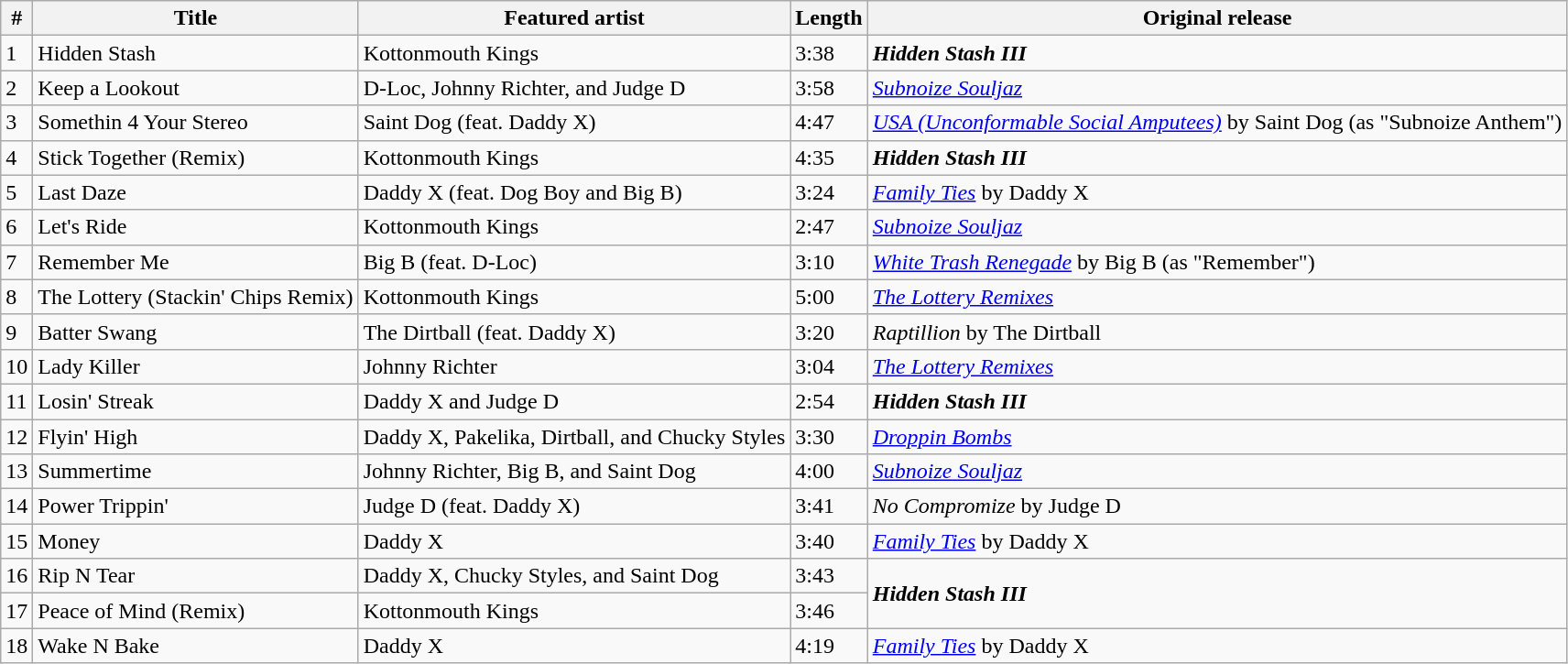<table class="wikitable">
<tr>
<th>#</th>
<th>Title</th>
<th>Featured artist</th>
<th>Length</th>
<th>Original release</th>
</tr>
<tr>
<td>1</td>
<td>Hidden Stash</td>
<td>Kottonmouth Kings</td>
<td>3:38</td>
<td><strong><em>Hidden Stash III</em></strong></td>
</tr>
<tr>
<td>2</td>
<td>Keep a Lookout</td>
<td>D-Loc, Johnny Richter, and Judge D</td>
<td>3:58</td>
<td><em><a href='#'>Subnoize Souljaz</a></em></td>
</tr>
<tr>
<td>3</td>
<td>Somethin 4 Your Stereo</td>
<td>Saint Dog (feat. Daddy X)</td>
<td>4:47</td>
<td><em><a href='#'>USA (Unconformable Social Amputees)</a></em> by Saint Dog (as "Subnoize Anthem")</td>
</tr>
<tr>
<td>4</td>
<td>Stick Together (Remix)</td>
<td>Kottonmouth Kings</td>
<td>4:35</td>
<td><strong><em>Hidden Stash III</em></strong></td>
</tr>
<tr>
<td>5</td>
<td>Last Daze</td>
<td>Daddy X (feat. Dog Boy and Big B)</td>
<td>3:24</td>
<td><em><a href='#'>Family Ties</a></em> by Daddy X</td>
</tr>
<tr>
<td>6</td>
<td>Let's Ride</td>
<td>Kottonmouth Kings</td>
<td>2:47</td>
<td><em><a href='#'>Subnoize Souljaz</a></em></td>
</tr>
<tr>
<td>7</td>
<td>Remember Me</td>
<td>Big B (feat. D-Loc)</td>
<td>3:10</td>
<td><em><a href='#'>White Trash Renegade</a></em> by Big B (as "Remember")</td>
</tr>
<tr>
<td>8</td>
<td>The Lottery (Stackin' Chips Remix)</td>
<td>Kottonmouth Kings</td>
<td>5:00</td>
<td><em><a href='#'>The Lottery Remixes</a></em></td>
</tr>
<tr>
<td>9</td>
<td>Batter Swang</td>
<td>The Dirtball (feat. Daddy X)</td>
<td>3:20</td>
<td><em>Raptillion</em> by The Dirtball</td>
</tr>
<tr>
<td>10</td>
<td>Lady Killer</td>
<td>Johnny Richter</td>
<td>3:04</td>
<td><em><a href='#'>The Lottery Remixes</a></em></td>
</tr>
<tr>
<td>11</td>
<td>Losin' Streak</td>
<td>Daddy X and Judge D</td>
<td>2:54</td>
<td><strong><em>Hidden Stash III</em></strong></td>
</tr>
<tr>
<td>12</td>
<td>Flyin' High</td>
<td>Daddy X, Pakelika, Dirtball, and Chucky Styles</td>
<td>3:30</td>
<td><em><a href='#'>Droppin Bombs</a></em></td>
</tr>
<tr>
<td>13</td>
<td>Summertime</td>
<td>Johnny Richter, Big B, and Saint Dog</td>
<td>4:00</td>
<td><em><a href='#'>Subnoize Souljaz</a></em></td>
</tr>
<tr>
<td>14</td>
<td>Power Trippin'</td>
<td>Judge D (feat. Daddy X)</td>
<td>3:41</td>
<td><em>No Compromize</em> by Judge D</td>
</tr>
<tr>
<td>15</td>
<td>Money</td>
<td>Daddy X</td>
<td>3:40</td>
<td><em><a href='#'>Family Ties</a></em> by Daddy X</td>
</tr>
<tr>
<td>16</td>
<td>Rip N Tear</td>
<td>Daddy X, Chucky Styles, and Saint Dog</td>
<td>3:43</td>
<td rowspan=2><strong><em>Hidden Stash III</em></strong></td>
</tr>
<tr>
<td>17</td>
<td>Peace of Mind (Remix)</td>
<td>Kottonmouth Kings</td>
<td>3:46</td>
</tr>
<tr>
<td>18</td>
<td>Wake N Bake</td>
<td>Daddy X</td>
<td>4:19</td>
<td><em><a href='#'>Family Ties</a></em> by Daddy X</td>
</tr>
</table>
